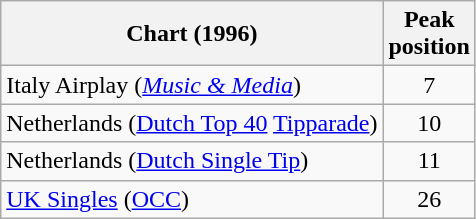<table class="wikitable">
<tr>
<th>Chart (1996)</th>
<th>Peak<br>position</th>
</tr>
<tr>
<td>Italy Airplay (<em><a href='#'>Music & Media</a></em>)</td>
<td align="center">7</td>
</tr>
<tr>
<td>Netherlands (<a href='#'>Dutch Top 40</a> <a href='#'>Tipparade</a>)</td>
<td align="center">10</td>
</tr>
<tr>
<td>Netherlands (<a href='#'>Dutch Single Tip</a>)</td>
<td align="center">11</td>
</tr>
<tr>
<td><a href='#'>UK Singles</a> (<a href='#'>OCC</a>)</td>
<td align="center">26</td>
</tr>
</table>
